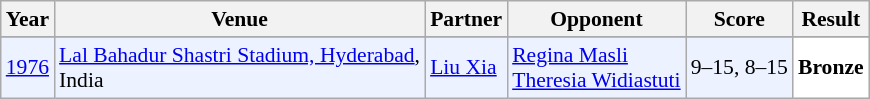<table class="sortable wikitable" style="font-size:90%;">
<tr>
<th>Year</th>
<th>Venue</th>
<th>Partner</th>
<th>Opponent</th>
<th>Score</th>
<th>Result</th>
</tr>
<tr>
</tr>
<tr style="background:#ECF2FF">
<td align="center"><a href='#'>1976</a></td>
<td align="left"><a href='#'>Lal Bahadur Shastri Stadium, Hyderabad</a>, <br> India</td>
<td align="left"> <a href='#'>Liu Xia</a></td>
<td align="left"> <a href='#'>Regina Masli</a> <br>  <a href='#'>Theresia Widiastuti</a></td>
<td align="left">9–15, 8–15</td>
<td style="text-align:left; background:white"> <strong>Bronze</strong></td>
</tr>
</table>
